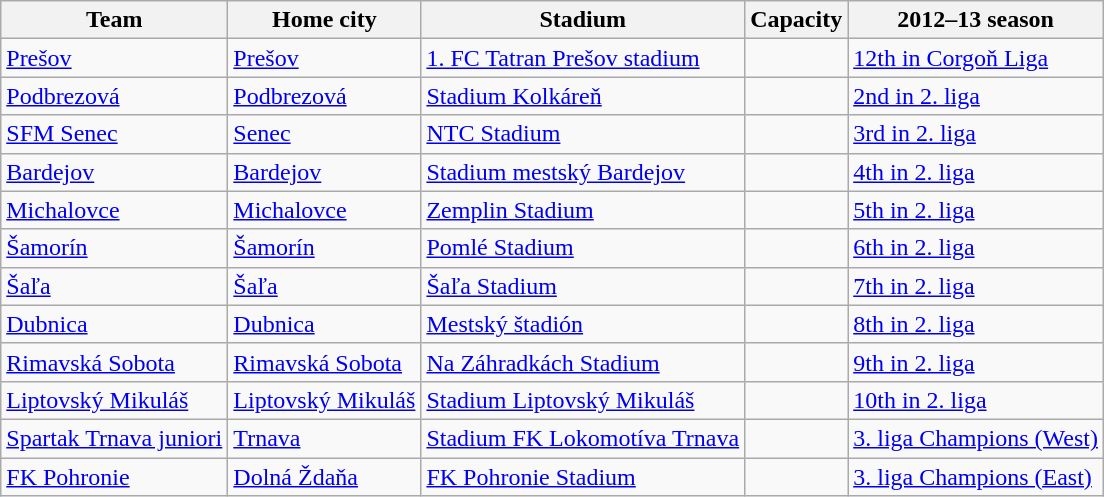<table class="wikitable sortable">
<tr>
<th>Team</th>
<th>Home city</th>
<th>Stadium</th>
<th>Capacity</th>
<th>2012–13 season</th>
</tr>
<tr>
<td><a href='#'>Prešov</a></td>
<td><a href='#'>Prešov</a></td>
<td><a href='#'>1. FC Tatran Prešov stadium</a></td>
<td></td>
<td><a href='#'>12th in Corgoň Liga</a></td>
</tr>
<tr>
<td><a href='#'>Podbrezová</a></td>
<td><a href='#'>Podbrezová</a></td>
<td><a href='#'>Stadium Kolkáreň</a></td>
<td></td>
<td><a href='#'>2nd in 2. liga</a></td>
</tr>
<tr>
<td><a href='#'>SFM Senec</a></td>
<td><a href='#'>Senec</a></td>
<td><a href='#'>NTC Stadium</a></td>
<td></td>
<td><a href='#'>3rd in 2. liga</a></td>
</tr>
<tr>
<td><a href='#'>Bardejov</a></td>
<td><a href='#'>Bardejov</a></td>
<td><a href='#'>Stadium mestský Bardejov</a></td>
<td></td>
<td><a href='#'>4th in 2. liga</a></td>
</tr>
<tr>
<td><a href='#'>Michalovce</a></td>
<td><a href='#'>Michalovce</a></td>
<td><a href='#'>Zemplin Stadium</a></td>
<td></td>
<td><a href='#'>5th in 2. liga</a></td>
</tr>
<tr>
<td><a href='#'>Šamorín</a></td>
<td><a href='#'>Šamorín</a></td>
<td><a href='#'>Pomlé Stadium</a></td>
<td></td>
<td><a href='#'>6th in 2. liga</a></td>
</tr>
<tr>
<td><a href='#'>Šaľa</a></td>
<td><a href='#'>Šaľa</a></td>
<td><a href='#'>Šaľa Stadium</a></td>
<td></td>
<td><a href='#'>7th in 2. liga</a></td>
</tr>
<tr>
<td><a href='#'>Dubnica</a></td>
<td><a href='#'>Dubnica</a></td>
<td><a href='#'>Mestský štadión</a></td>
<td></td>
<td><a href='#'>8th in 2. liga</a></td>
</tr>
<tr>
<td><a href='#'>Rimavská Sobota</a></td>
<td><a href='#'>Rimavská Sobota</a></td>
<td><a href='#'>Na Záhradkách Stadium</a></td>
<td></td>
<td><a href='#'>9th in 2. liga</a></td>
</tr>
<tr>
<td><a href='#'>Liptovský Mikuláš</a></td>
<td><a href='#'>Liptovský Mikuláš</a></td>
<td><a href='#'>Stadium Liptovský Mikuláš</a></td>
<td></td>
<td><a href='#'>10th in 2. liga</a></td>
</tr>
<tr>
<td><a href='#'>Spartak Trnava juniori</a></td>
<td><a href='#'>Trnava</a></td>
<td><a href='#'>Stadium FK Lokomotíva Trnava</a></td>
<td></td>
<td><a href='#'>3. liga Champions (West)</a></td>
</tr>
<tr>
<td><a href='#'>FK Pohronie</a></td>
<td><a href='#'>Dolná Ždaňa</a></td>
<td><a href='#'>FK Pohronie Stadium</a></td>
<td></td>
<td><a href='#'>3. liga Champions (East)</a></td>
</tr>
</table>
